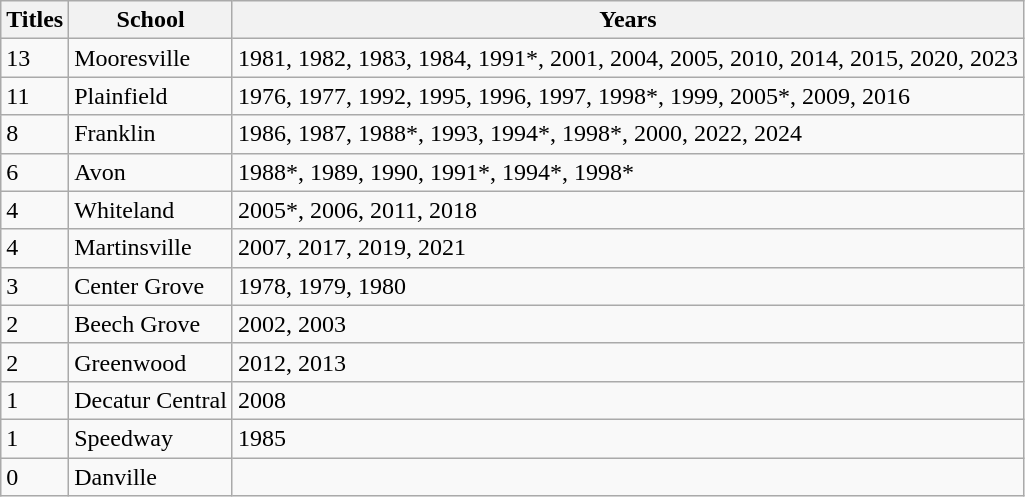<table class="wikitable">
<tr>
<th>Titles</th>
<th>School</th>
<th>Years</th>
</tr>
<tr>
<td>13</td>
<td>Mooresville</td>
<td>1981, 1982, 1983, 1984, 1991*, 2001, 2004, 2005, 2010, 2014, 2015, 2020, 2023</td>
</tr>
<tr>
<td>11</td>
<td>Plainfield</td>
<td>1976, 1977, 1992, 1995, 1996, 1997, 1998*, 1999, 2005*, 2009, 2016</td>
</tr>
<tr>
<td>8</td>
<td>Franklin</td>
<td>1986, 1987, 1988*, 1993, 1994*, 1998*, 2000, 2022, 2024</td>
</tr>
<tr>
<td>6</td>
<td>Avon</td>
<td>1988*, 1989, 1990, 1991*, 1994*, 1998*</td>
</tr>
<tr>
<td>4</td>
<td>Whiteland</td>
<td>2005*, 2006, 2011, 2018</td>
</tr>
<tr>
<td>4</td>
<td>Martinsville</td>
<td>2007, 2017, 2019, 2021</td>
</tr>
<tr>
<td>3</td>
<td>Center Grove</td>
<td>1978, 1979, 1980</td>
</tr>
<tr>
<td>2</td>
<td>Beech Grove</td>
<td>2002, 2003</td>
</tr>
<tr>
<td>2</td>
<td>Greenwood</td>
<td>2012, 2013</td>
</tr>
<tr>
<td>1</td>
<td>Decatur Central</td>
<td>2008</td>
</tr>
<tr>
<td>1</td>
<td>Speedway</td>
<td>1985</td>
</tr>
<tr>
<td>0</td>
<td>Danville</td>
<td></td>
</tr>
</table>
